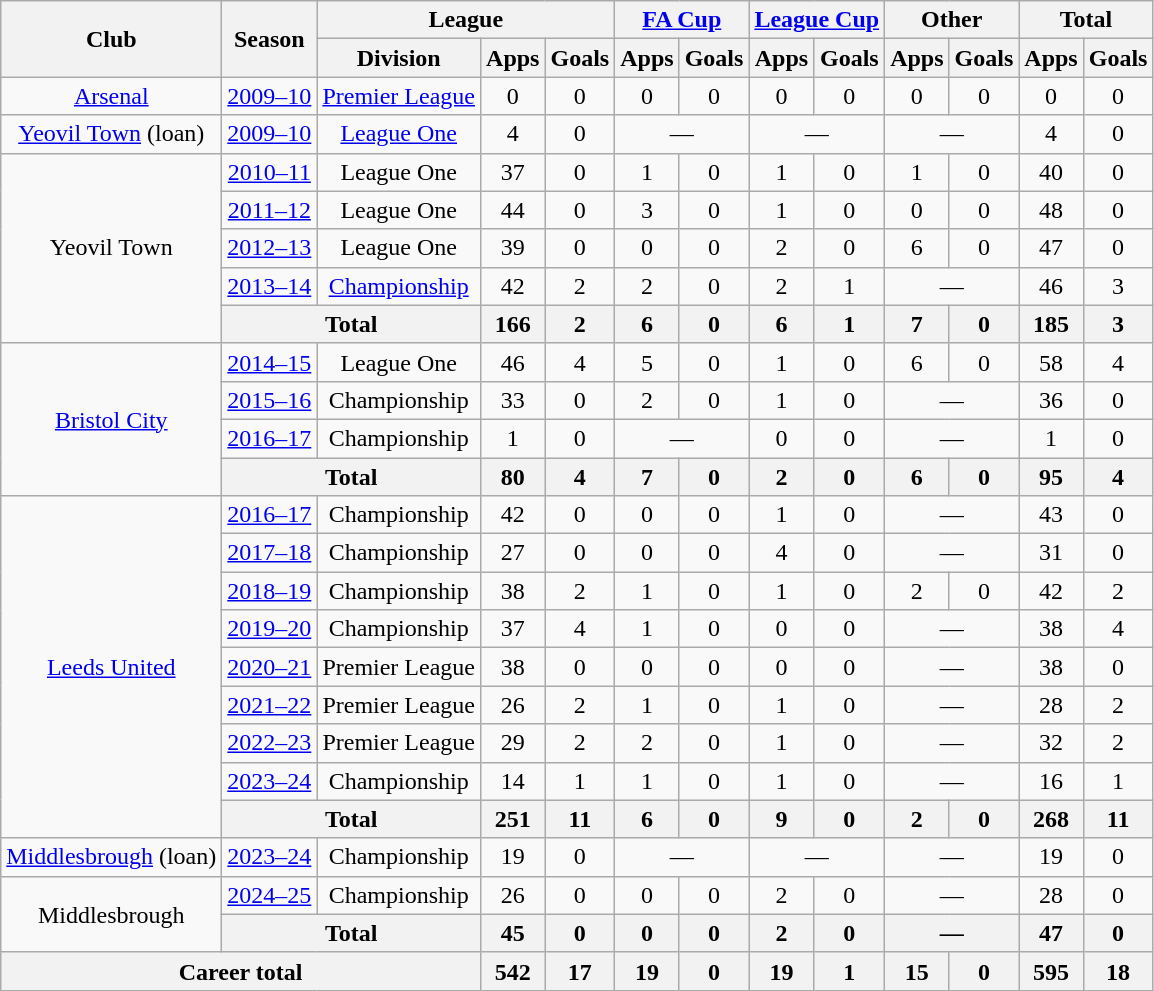<table class=wikitable style="text-align: center">
<tr>
<th rowspan=2>Club</th>
<th rowspan=2>Season</th>
<th colspan=3>League</th>
<th colspan=2><a href='#'>FA Cup</a></th>
<th colspan=2><a href='#'>League Cup</a></th>
<th colspan=2>Other</th>
<th colspan=2>Total</th>
</tr>
<tr>
<th>Division</th>
<th>Apps</th>
<th>Goals</th>
<th>Apps</th>
<th>Goals</th>
<th>Apps</th>
<th>Goals</th>
<th>Apps</th>
<th>Goals</th>
<th>Apps</th>
<th>Goals</th>
</tr>
<tr>
<td><a href='#'>Arsenal</a></td>
<td><a href='#'>2009–10</a></td>
<td><a href='#'>Premier League</a></td>
<td>0</td>
<td>0</td>
<td>0</td>
<td>0</td>
<td>0</td>
<td>0</td>
<td>0</td>
<td>0</td>
<td>0</td>
<td>0</td>
</tr>
<tr>
<td><a href='#'>Yeovil Town</a> (loan)</td>
<td><a href='#'>2009–10</a></td>
<td><a href='#'>League One</a></td>
<td>4</td>
<td>0</td>
<td colspan=2>—</td>
<td colspan=2>—</td>
<td colspan=2>—</td>
<td>4</td>
<td>0</td>
</tr>
<tr>
<td rowspan=5>Yeovil Town</td>
<td><a href='#'>2010–11</a></td>
<td>League One</td>
<td>37</td>
<td>0</td>
<td>1</td>
<td>0</td>
<td>1</td>
<td>0</td>
<td>1</td>
<td>0</td>
<td>40</td>
<td>0</td>
</tr>
<tr>
<td><a href='#'>2011–12</a></td>
<td>League One</td>
<td>44</td>
<td>0</td>
<td>3</td>
<td>0</td>
<td>1</td>
<td>0</td>
<td>0</td>
<td>0</td>
<td>48</td>
<td>0</td>
</tr>
<tr>
<td><a href='#'>2012–13</a></td>
<td>League One</td>
<td>39</td>
<td>0</td>
<td>0</td>
<td>0</td>
<td>2</td>
<td>0</td>
<td>6</td>
<td>0</td>
<td>47</td>
<td>0</td>
</tr>
<tr>
<td><a href='#'>2013–14</a></td>
<td><a href='#'>Championship</a></td>
<td>42</td>
<td>2</td>
<td>2</td>
<td>0</td>
<td>2</td>
<td>1</td>
<td colspan=2>—</td>
<td>46</td>
<td>3</td>
</tr>
<tr>
<th colspan=2>Total</th>
<th>166</th>
<th>2</th>
<th>6</th>
<th>0</th>
<th>6</th>
<th>1</th>
<th>7</th>
<th>0</th>
<th>185</th>
<th>3</th>
</tr>
<tr>
<td rowspan=4><a href='#'>Bristol City</a></td>
<td><a href='#'>2014–15</a></td>
<td>League One</td>
<td>46</td>
<td>4</td>
<td>5</td>
<td>0</td>
<td>1</td>
<td>0</td>
<td>6</td>
<td>0</td>
<td>58</td>
<td>4</td>
</tr>
<tr>
<td><a href='#'>2015–16</a></td>
<td>Championship</td>
<td>33</td>
<td>0</td>
<td>2</td>
<td>0</td>
<td>1</td>
<td>0</td>
<td colspan=2>—</td>
<td>36</td>
<td>0</td>
</tr>
<tr>
<td><a href='#'>2016–17</a></td>
<td>Championship</td>
<td>1</td>
<td>0</td>
<td colspan=2>—</td>
<td>0</td>
<td>0</td>
<td colspan=2>—</td>
<td>1</td>
<td>0</td>
</tr>
<tr>
<th colspan=2>Total</th>
<th>80</th>
<th>4</th>
<th>7</th>
<th>0</th>
<th>2</th>
<th>0</th>
<th>6</th>
<th>0</th>
<th>95</th>
<th>4</th>
</tr>
<tr>
<td rowspan=9><a href='#'>Leeds United</a></td>
<td><a href='#'>2016–17</a></td>
<td>Championship</td>
<td>42</td>
<td>0</td>
<td>0</td>
<td>0</td>
<td>1</td>
<td>0</td>
<td colspan=2>—</td>
<td>43</td>
<td>0</td>
</tr>
<tr>
<td><a href='#'>2017–18</a></td>
<td>Championship</td>
<td>27</td>
<td>0</td>
<td>0</td>
<td>0</td>
<td>4</td>
<td>0</td>
<td colspan=2>—</td>
<td>31</td>
<td>0</td>
</tr>
<tr>
<td><a href='#'>2018–19</a></td>
<td>Championship</td>
<td>38</td>
<td>2</td>
<td>1</td>
<td>0</td>
<td>1</td>
<td>0</td>
<td>2</td>
<td>0</td>
<td>42</td>
<td>2</td>
</tr>
<tr>
<td><a href='#'>2019–20</a></td>
<td>Championship</td>
<td>37</td>
<td>4</td>
<td>1</td>
<td>0</td>
<td>0</td>
<td>0</td>
<td colspan=2>—</td>
<td>38</td>
<td>4</td>
</tr>
<tr>
<td><a href='#'>2020–21</a></td>
<td>Premier League</td>
<td>38</td>
<td>0</td>
<td>0</td>
<td>0</td>
<td>0</td>
<td>0</td>
<td colspan=2>—</td>
<td>38</td>
<td>0</td>
</tr>
<tr>
<td><a href='#'>2021–22</a></td>
<td>Premier League</td>
<td>26</td>
<td>2</td>
<td>1</td>
<td>0</td>
<td>1</td>
<td>0</td>
<td colspan=2>—</td>
<td>28</td>
<td>2</td>
</tr>
<tr>
<td><a href='#'>2022–23</a></td>
<td>Premier League</td>
<td>29</td>
<td>2</td>
<td>2</td>
<td>0</td>
<td>1</td>
<td>0</td>
<td colspan=2>—</td>
<td>32</td>
<td>2</td>
</tr>
<tr>
<td><a href='#'>2023–24</a></td>
<td>Championship</td>
<td>14</td>
<td>1</td>
<td>1</td>
<td>0</td>
<td>1</td>
<td>0</td>
<td colspan=2>—</td>
<td>16</td>
<td>1</td>
</tr>
<tr>
<th colspan=2>Total</th>
<th>251</th>
<th>11</th>
<th>6</th>
<th>0</th>
<th>9</th>
<th>0</th>
<th>2</th>
<th>0</th>
<th>268</th>
<th>11</th>
</tr>
<tr>
<td><a href='#'>Middlesbrough</a> (loan)</td>
<td><a href='#'>2023–24</a></td>
<td>Championship</td>
<td>19</td>
<td>0</td>
<td colspan=2>—</td>
<td colspan=2>—</td>
<td colspan=2>—</td>
<td>19</td>
<td>0</td>
</tr>
<tr>
<td rowspan=2>Middlesbrough</td>
<td><a href='#'>2024–25</a></td>
<td>Championship</td>
<td>26</td>
<td>0</td>
<td>0</td>
<td>0</td>
<td>2</td>
<td>0</td>
<td colspan=2>—</td>
<td>28</td>
<td>0</td>
</tr>
<tr>
<th colspan=2>Total</th>
<th>45</th>
<th>0</th>
<th>0</th>
<th>0</th>
<th>2</th>
<th>0</th>
<th colspan=2>—</th>
<th>47</th>
<th>0</th>
</tr>
<tr>
<th colspan=3>Career total</th>
<th>542</th>
<th>17</th>
<th>19</th>
<th>0</th>
<th>19</th>
<th>1</th>
<th>15</th>
<th>0</th>
<th>595</th>
<th>18</th>
</tr>
</table>
